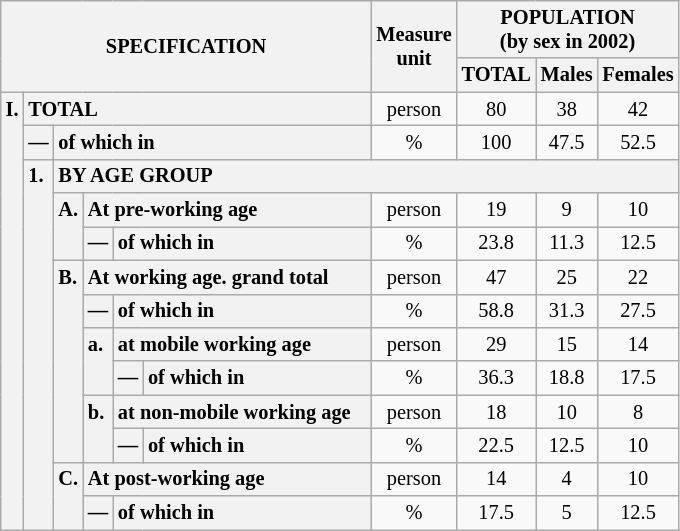<table class="wikitable" style="font-size:85%; text-align:center">
<tr>
<th rowspan="2" colspan="6">SPECIFICATION</th>
<th rowspan="2">Measure<br> unit</th>
<th colspan="3" rowspan="1">POPULATION<br> (by sex in 2002)</th>
</tr>
<tr>
<th>TOTAL</th>
<th>Males</th>
<th>Females</th>
</tr>
<tr>
<th style="text-align:left" valign="top" rowspan="13">I.</th>
<th style="text-align:left" colspan="5">TOTAL</th>
<td>person</td>
<td>80</td>
<td>38</td>
<td>42</td>
</tr>
<tr>
<th style="text-align:left" valign="top">—</th>
<th style="text-align:left" colspan="4">of which in</th>
<td>%</td>
<td>100</td>
<td>47.5</td>
<td>52.5</td>
</tr>
<tr>
<th style="text-align:left" valign="top" rowspan="11">1.</th>
<th style="text-align:left" colspan="19">BY AGE GROUP</th>
</tr>
<tr>
<th style="text-align:left" valign="top" rowspan="2">A.</th>
<th style="text-align:left" colspan="3">At pre-working age</th>
<td>person</td>
<td>19</td>
<td>9</td>
<td>10</td>
</tr>
<tr>
<th style="text-align:left" valign="top">—</th>
<th style="text-align:left" valign="top" colspan="2">of which in</th>
<td>%</td>
<td>23.8</td>
<td>11.3</td>
<td>12.5</td>
</tr>
<tr>
<th style="text-align:left" valign="top" rowspan="6">B.</th>
<th style="text-align:left" colspan="3">At working age. grand total</th>
<td>person</td>
<td>47</td>
<td>25</td>
<td>22</td>
</tr>
<tr>
<th style="text-align:left" valign="top">—</th>
<th style="text-align:left" valign="top" colspan="2">of which in</th>
<td>%</td>
<td>58.8</td>
<td>31.3</td>
<td>27.5</td>
</tr>
<tr>
<th style="text-align:left" valign="top" rowspan="2">a.</th>
<th style="text-align:left" colspan="2">at mobile working age</th>
<td>person</td>
<td>29</td>
<td>15</td>
<td>14</td>
</tr>
<tr>
<th style="text-align:left" valign="top">—</th>
<th style="text-align:left" valign="top" colspan="1">of which in                        </th>
<td>%</td>
<td>36.3</td>
<td>18.8</td>
<td>17.5</td>
</tr>
<tr>
<th style="text-align:left" valign="top" rowspan="2">b.</th>
<th style="text-align:left" colspan="2">at non-mobile working age</th>
<td>person</td>
<td>18</td>
<td>10</td>
<td>8</td>
</tr>
<tr>
<th style="text-align:left" valign="top">—</th>
<th style="text-align:left" valign="top" colspan="1">of which in                        </th>
<td>%</td>
<td>22.5</td>
<td>12.5</td>
<td>10</td>
</tr>
<tr>
<th style="text-align:left" valign="top" rowspan="2">C.</th>
<th style="text-align:left" colspan="3">At post-working age</th>
<td>person</td>
<td>14</td>
<td>4</td>
<td>10</td>
</tr>
<tr>
<th style="text-align:left" valign="top">—</th>
<th style="text-align:left" valign="top" colspan="2">of which in</th>
<td>%</td>
<td>17.5</td>
<td>5</td>
<td>12.5</td>
</tr>
</table>
